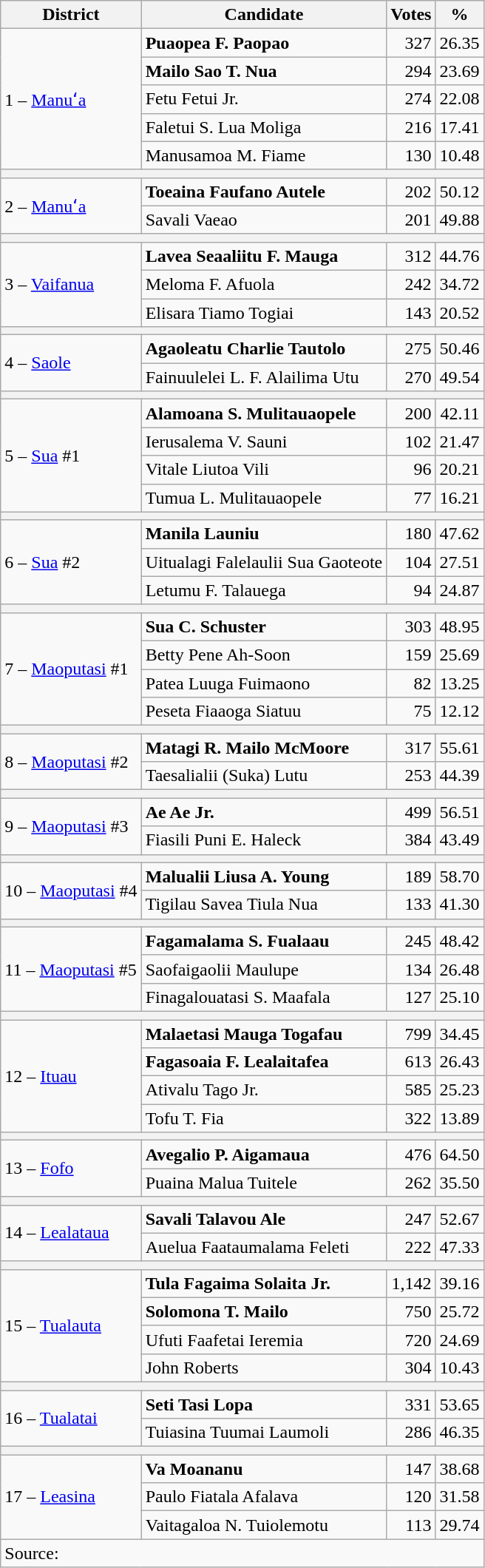<table class=wikitable style=text-align:right>
<tr>
<th>District</th>
<th>Candidate</th>
<th>Votes</th>
<th>%</th>
</tr>
<tr>
<td align=left rowspan=5>1 – <a href='#'>Manuʻa</a></td>
<td align=left><strong>Puaopea F. Paopao</strong></td>
<td>327</td>
<td>26.35</td>
</tr>
<tr>
<td align=left><strong>Mailo Sao T. Nua</strong></td>
<td>294</td>
<td>23.69</td>
</tr>
<tr>
<td align=left>Fetu Fetui Jr.</td>
<td>274</td>
<td>22.08</td>
</tr>
<tr>
<td align=left>Faletui S. Lua Moliga</td>
<td>216</td>
<td>17.41</td>
</tr>
<tr>
<td align=left>Manusamoa M. Fiame</td>
<td>130</td>
<td>10.48</td>
</tr>
<tr>
<th colspan=4></th>
</tr>
<tr>
<td align=left rowspan=2>2 – <a href='#'>Manuʻa</a></td>
<td align=left><strong>Toeaina Faufano Autele</strong></td>
<td>202</td>
<td>50.12</td>
</tr>
<tr>
<td align=left>Savali Vaeao</td>
<td>201</td>
<td>49.88</td>
</tr>
<tr>
<th colspan=4></th>
</tr>
<tr>
<td align=left rowspan=3>3 – <a href='#'>Vaifanua</a></td>
<td align=left><strong>Lavea Seaaliitu F. Mauga</strong></td>
<td>312</td>
<td>44.76</td>
</tr>
<tr>
<td align=left>Meloma F. Afuola</td>
<td>242</td>
<td>34.72</td>
</tr>
<tr>
<td align=left>Elisara Tiamo Togiai</td>
<td>143</td>
<td>20.52</td>
</tr>
<tr>
<th colspan=4></th>
</tr>
<tr>
<td align=left rowspan=2>4 – <a href='#'>Saole</a></td>
<td align=left><strong>Agaoleatu Charlie Tautolo</strong></td>
<td>275</td>
<td>50.46</td>
</tr>
<tr>
<td align=left>Fainuulelei L. F. Alailima Utu</td>
<td>270</td>
<td>49.54</td>
</tr>
<tr>
<th colspan=4></th>
</tr>
<tr>
<td align=left rowspan=4>5 – <a href='#'>Sua</a> #1</td>
<td align=left><strong>Alamoana S. Mulitauaopele</strong></td>
<td>200</td>
<td>42.11</td>
</tr>
<tr>
<td align=left>Ierusalema V. Sauni</td>
<td>102</td>
<td>21.47</td>
</tr>
<tr>
<td align=left>Vitale Liutoa Vili</td>
<td>96</td>
<td>20.21</td>
</tr>
<tr>
<td align=left>Tumua L. Mulitauaopele</td>
<td>77</td>
<td>16.21</td>
</tr>
<tr>
<th colspan=4></th>
</tr>
<tr>
<td align=left rowspan=3>6 – <a href='#'>Sua</a> #2</td>
<td align=left><strong>Manila Launiu</strong></td>
<td>180</td>
<td>47.62</td>
</tr>
<tr>
<td align=left>Uitualagi Falelaulii Sua Gaoteote</td>
<td>104</td>
<td>27.51</td>
</tr>
<tr>
<td align=left>Letumu F. Talauega</td>
<td>94</td>
<td>24.87</td>
</tr>
<tr>
<th colspan=4></th>
</tr>
<tr>
<td align=left rowspan=4>7 – <a href='#'>Maoputasi</a> #1</td>
<td align=left><strong>Sua C. Schuster</strong></td>
<td>303</td>
<td>48.95</td>
</tr>
<tr>
<td align=left>Betty Pene Ah-Soon</td>
<td>159</td>
<td>25.69</td>
</tr>
<tr>
<td align=left>Patea Luuga Fuimaono</td>
<td>82</td>
<td>13.25</td>
</tr>
<tr>
<td align=left>Peseta Fiaaoga Siatuu</td>
<td>75</td>
<td>12.12</td>
</tr>
<tr>
<th colspan=4></th>
</tr>
<tr>
<td align=left rowspan=2>8 – <a href='#'>Maoputasi</a> #2</td>
<td align=left><strong>Matagi R. Mailo McMoore</strong></td>
<td>317</td>
<td>55.61</td>
</tr>
<tr>
<td align=left>Taesalialii (Suka) Lutu</td>
<td>253</td>
<td>44.39</td>
</tr>
<tr>
<th colspan=4></th>
</tr>
<tr>
<td align=left rowspan=2>9 – <a href='#'>Maoputasi</a> #3</td>
<td align=left><strong>Ae Ae Jr.</strong></td>
<td>499</td>
<td>56.51</td>
</tr>
<tr>
<td align=left>Fiasili Puni E. Haleck</td>
<td>384</td>
<td>43.49</td>
</tr>
<tr>
<th colspan=4></th>
</tr>
<tr>
<td align=left rowspan=2>10 – <a href='#'>Maoputasi</a> #4</td>
<td align=left><strong>Malualii Liusa A. Young</strong></td>
<td>189</td>
<td>58.70</td>
</tr>
<tr>
<td align=left>Tigilau Savea Tiula Nua</td>
<td>133</td>
<td>41.30</td>
</tr>
<tr>
<th colspan=4></th>
</tr>
<tr>
<td align=left rowspan=3>11 – <a href='#'>Maoputasi</a> #5</td>
<td align=left><strong>Fagamalama S. Fualaau</strong></td>
<td>245</td>
<td>48.42</td>
</tr>
<tr>
<td align=left>Saofaigaolii Maulupe</td>
<td>134</td>
<td>26.48</td>
</tr>
<tr>
<td align=left>Finagalouatasi S. Maafala</td>
<td>127</td>
<td>25.10</td>
</tr>
<tr>
<th colspan=4></th>
</tr>
<tr>
<td align=left rowspan=4>12 – <a href='#'>Ituau</a></td>
<td align=left><strong>Malaetasi Mauga Togafau</strong></td>
<td>799</td>
<td>34.45</td>
</tr>
<tr>
<td align=left><strong>Fagasoaia F. Lealaitafea</strong></td>
<td>613</td>
<td>26.43</td>
</tr>
<tr>
<td align=left>Ativalu Tago Jr.</td>
<td>585</td>
<td>25.23</td>
</tr>
<tr>
<td align=left>Tofu T. Fia</td>
<td>322</td>
<td>13.89</td>
</tr>
<tr>
<th colspan=4></th>
</tr>
<tr>
<td align=left rowspan=2>13 – <a href='#'>Fofo</a></td>
<td align=left><strong>Avegalio P. Aigamaua</strong></td>
<td>476</td>
<td>64.50</td>
</tr>
<tr>
<td align=left>Puaina Malua Tuitele</td>
<td>262</td>
<td>35.50</td>
</tr>
<tr>
<th colspan=4></th>
</tr>
<tr>
<td align=left rowspan=2>14 – <a href='#'>Lealataua</a></td>
<td align=left><strong>Savali Talavou Ale</strong></td>
<td>247</td>
<td>52.67</td>
</tr>
<tr>
<td align=left>Auelua Faataumalama Feleti</td>
<td>222</td>
<td>47.33</td>
</tr>
<tr>
<th colspan=4></th>
</tr>
<tr>
<td align=left rowspan=4>15 – <a href='#'>Tualauta</a></td>
<td align=left><strong>Tula Fagaima Solaita Jr.</strong></td>
<td>1,142</td>
<td>39.16</td>
</tr>
<tr>
<td align=left><strong>Solomona T. Mailo</strong></td>
<td>750</td>
<td>25.72</td>
</tr>
<tr>
<td align=left>Ufuti Faafetai Ieremia</td>
<td>720</td>
<td>24.69</td>
</tr>
<tr>
<td align=left>John Roberts</td>
<td>304</td>
<td>10.43</td>
</tr>
<tr>
<th colspan=4></th>
</tr>
<tr>
<td align=left rowspan=2>16 – <a href='#'>Tualatai</a></td>
<td align=left><strong>Seti Tasi Lopa</strong></td>
<td>331</td>
<td>53.65</td>
</tr>
<tr>
<td align=left>Tuiasina Tuumai Laumoli</td>
<td>286</td>
<td>46.35</td>
</tr>
<tr>
<th colspan=4></th>
</tr>
<tr>
<td align=left rowspan=3>17 – <a href='#'>Leasina</a></td>
<td align=left><strong>Va Moananu</strong></td>
<td>147</td>
<td>38.68</td>
</tr>
<tr>
<td align=left>Paulo Fiatala Afalava</td>
<td>120</td>
<td>31.58</td>
</tr>
<tr>
<td align=left>Vaitagaloa N. Tuiolemotu</td>
<td>113</td>
<td>29.74</td>
</tr>
<tr>
<td align=left colspan=4>Source:</td>
</tr>
</table>
